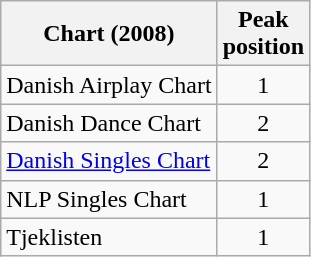<table class="wikitable">
<tr>
<th>Chart (2008)</th>
<th>Peak<br>position</th>
</tr>
<tr>
<td>Danish Airplay Chart</td>
<td style="text-align:center;">1</td>
</tr>
<tr>
<td>Danish Dance Chart</td>
<td style="text-align:center;">2</td>
</tr>
<tr>
<td><a href='#'>Danish Singles Chart</a></td>
<td style="text-align:center;">2</td>
</tr>
<tr>
<td>NLP Singles Chart</td>
<td style="text-align:center;">1</td>
</tr>
<tr>
<td>Tjeklisten</td>
<td style="text-align:center;">1</td>
</tr>
</table>
